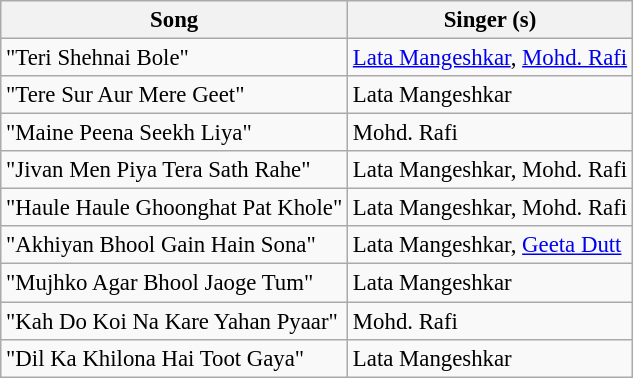<table class="wikitable" style="font-size:95%;">
<tr>
<th>Song</th>
<th>Singer (s)</th>
</tr>
<tr>
<td>"Teri Shehnai Bole"</td>
<td><a href='#'>Lata Mangeshkar</a>, <a href='#'>Mohd. Rafi</a></td>
</tr>
<tr>
<td>"Tere Sur Aur Mere Geet"</td>
<td>Lata Mangeshkar</td>
</tr>
<tr>
<td>"Maine Peena Seekh Liya"</td>
<td>Mohd. Rafi</td>
</tr>
<tr>
<td>"Jivan Men Piya Tera Sath Rahe"</td>
<td>Lata Mangeshkar, Mohd. Rafi</td>
</tr>
<tr>
<td>"Haule Haule Ghoonghat Pat Khole"</td>
<td>Lata Mangeshkar, Mohd. Rafi</td>
</tr>
<tr>
<td>"Akhiyan Bhool Gain Hain Sona"</td>
<td>Lata Mangeshkar, <a href='#'>Geeta Dutt</a></td>
</tr>
<tr>
<td>"Mujhko Agar Bhool Jaoge Tum"</td>
<td>Lata Mangeshkar</td>
</tr>
<tr>
<td>"Kah Do Koi Na Kare Yahan Pyaar"</td>
<td>Mohd. Rafi</td>
</tr>
<tr>
<td>"Dil Ka Khilona Hai Toot Gaya"</td>
<td>Lata Mangeshkar</td>
</tr>
</table>
